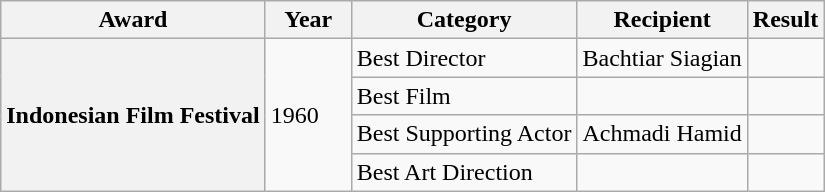<table class="wikitable">
<tr>
<th scope="col">Award</th>
<th scope="col"; width=50>Year</th>
<th scope="col">Category</th>
<th scope="col">Recipient</th>
<th scope="col">Result</th>
</tr>
<tr>
<th scope="row" rowspan="4">Indonesian Film Festival</th>
<td rowspan="4">1960</td>
<td>Best Director</td>
<td>Bachtiar Siagian</td>
<td></td>
</tr>
<tr>
<td>Best Film</td>
<td></td>
<td></td>
</tr>
<tr>
<td>Best Supporting Actor</td>
<td>Achmadi Hamid</td>
<td></td>
</tr>
<tr>
<td>Best Art Direction</td>
<td></td>
<td></td>
</tr>
</table>
